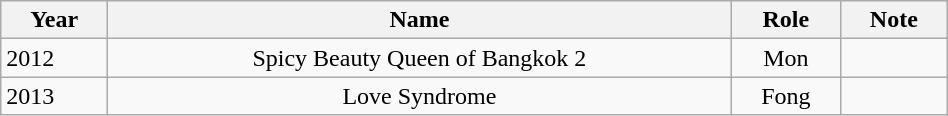<table class="wikitable" width="50%" style="margin-bottom: 10px;">
<tr>
<th>Year</th>
<th>Name</th>
<th>Role</th>
<th>Note</th>
</tr>
<tr>
<td rowspan="1">2012</td>
<td align="center">Spicy Beauty Queen of Bangkok 2</td>
<td align="center">Mon</td>
<td></td>
</tr>
<tr>
<td rowspan="1">2013</td>
<td align="center">Love Syndrome</td>
<td align="center">Fong</td>
<td></td>
</tr>
</table>
